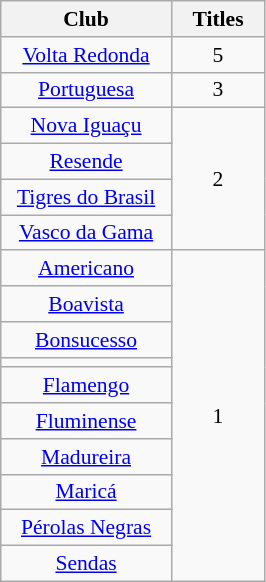<table class="wikitable sortable" style="font-size:90%; width: 14%; text-align: center;">
<tr>
<th width="10">Club</th>
<th width="4">Titles</th>
</tr>
<tr>
<td><a href='#'>Volta Redonda</a></td>
<td>5</td>
</tr>
<tr>
<td><a href='#'>Portuguesa</a></td>
<td>3</td>
</tr>
<tr>
<td><a href='#'>Nova Iguaçu</a></td>
<td rowspan="4">2</td>
</tr>
<tr>
<td><a href='#'>Resende</a></td>
</tr>
<tr>
<td><a href='#'>Tigres do Brasil</a></td>
</tr>
<tr>
<td><a href='#'>Vasco da Gama</a></td>
</tr>
<tr>
<td><a href='#'>Americano</a></td>
<td rowspan="10">1</td>
</tr>
<tr>
<td><a href='#'>Boavista</a></td>
</tr>
<tr>
<td><a href='#'>Bonsucesso</a></td>
</tr>
<tr>
<td></td>
</tr>
<tr>
<td><a href='#'>Flamengo</a></td>
</tr>
<tr>
<td><a href='#'>Fluminense</a></td>
</tr>
<tr>
<td><a href='#'>Madureira</a></td>
</tr>
<tr>
<td><a href='#'>Maricá</a></td>
</tr>
<tr>
<td><a href='#'>Pérolas Negras</a></td>
</tr>
<tr>
<td><a href='#'>Sendas</a></td>
</tr>
</table>
